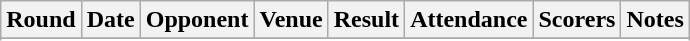<table class="wikitable">
<tr>
<th>Round</th>
<th>Date</th>
<th>Opponent</th>
<th>Venue</th>
<th>Result</th>
<th>Attendance</th>
<th>Scorers</th>
<th>Notes</th>
</tr>
<tr style="background:#dfd;">
</tr>
<tr style="background:#dfd;">
</tr>
<tr style="background:#fdd;">
</tr>
<tr>
</tr>
</table>
